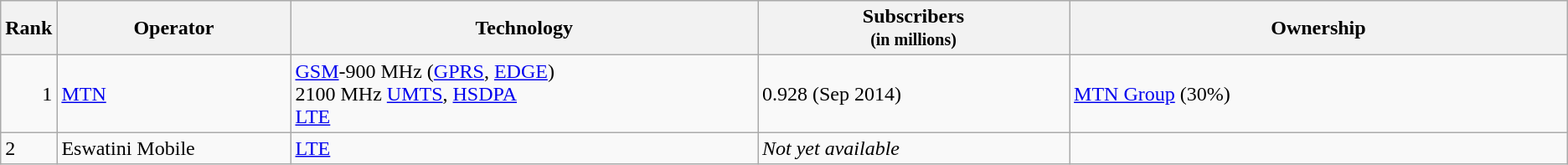<table class="wikitable">
<tr>
<th style="width:3%;">Rank</th>
<th style="width:15%;">Operator</th>
<th style="width:30%;">Technology</th>
<th style="width:20%;">Subscribers<br><small>(in millions)</small></th>
<th style="width:32%;">Ownership</th>
</tr>
<tr>
<td align=right>1</td>
<td><a href='#'>MTN</a></td>
<td><a href='#'>GSM</a>-900 MHz (<a href='#'>GPRS</a>, <a href='#'>EDGE</a>)<br>2100 MHz <a href='#'>UMTS</a>, <a href='#'>HSDPA</a><br><a href='#'>LTE</a></td>
<td>0.928 (Sep 2014)</td>
<td><a href='#'>MTN Group</a> (30%)</td>
</tr>
<tr>
<td>2</td>
<td>Eswatini Mobile</td>
<td><a href='#'>LTE</a></td>
<td><em>Not yet available</em></td>
<td></td>
</tr>
</table>
